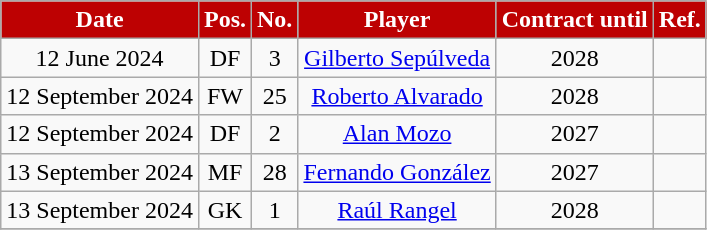<table class="wikitable" style="text-align:center; font-size:100%; ">
<tr>
<th style="background:#bd0102; color:#FFFFFF;">Date</th>
<th style="background:#bd0102; color:#FFFFFF;">Pos.</th>
<th style="background:#bd0102; color:#FFFFFF;">No.</th>
<th style="background:#bd0102; color:#FFFFFF;">Player</th>
<th style="background:#bd0102; color:#FFFFFF;">Contract until</th>
<th style="background:#bd0102; color:#FFFFFF; width:25px;">Ref.</th>
</tr>
<tr>
<td>12 June 2024</td>
<td style="text-align:center;">DF</td>
<td style="text-align:center;">3</td>
<td> <a href='#'>Gilberto Sepúlveda</a></td>
<td>2028</td>
<td></td>
</tr>
<tr>
<td>12 September 2024</td>
<td style="text-align:center;">FW</td>
<td style="text-align:center;">25</td>
<td> <a href='#'>Roberto Alvarado</a></td>
<td>2028</td>
<td></td>
</tr>
<tr>
<td>12 September 2024</td>
<td style="text-align:center;">DF</td>
<td style="text-align:center;">2</td>
<td> <a href='#'>Alan Mozo</a></td>
<td>2027</td>
<td></td>
</tr>
<tr>
<td>13 September 2024</td>
<td style="text-align:center;">MF</td>
<td style="text-align:center;">28</td>
<td> <a href='#'>Fernando González</a></td>
<td>2027</td>
<td></td>
</tr>
<tr>
<td>13 September 2024</td>
<td style="text-align:center;">GK</td>
<td style="text-align:center;">1</td>
<td> <a href='#'>Raúl Rangel</a></td>
<td>2028</td>
<td></td>
</tr>
<tr>
</tr>
</table>
